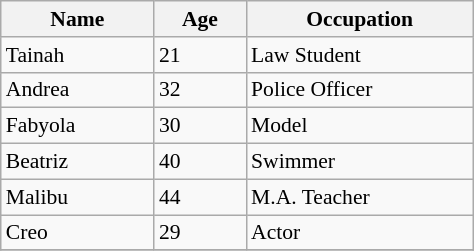<table class="wikitable" style="font-size:90%; width:25%; text-align: left;">
<tr>
<th width="08%">Name</th>
<th width="05%">Age</th>
<th width="12%">Occupation</th>
</tr>
<tr>
<td>Tainah</td>
<td>21</td>
<td>Law Student</td>
</tr>
<tr>
<td>Andrea</td>
<td>32</td>
<td>Police Officer</td>
</tr>
<tr>
<td>Fabyola</td>
<td>30</td>
<td>Model</td>
</tr>
<tr>
<td>Beatriz</td>
<td>40</td>
<td>Swimmer</td>
</tr>
<tr>
<td>Malibu</td>
<td>44</td>
<td>M.A. Teacher</td>
</tr>
<tr>
<td>Creo</td>
<td>29</td>
<td>Actor</td>
</tr>
<tr>
</tr>
</table>
